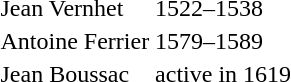<table>
<tr>
<td>Jean Vernhet</td>
<td>1522–1538</td>
</tr>
<tr>
<td>Antoine Ferrier</td>
<td>1579–1589</td>
</tr>
<tr>
<td>Jean Boussac</td>
<td>active in 1619</td>
</tr>
</table>
